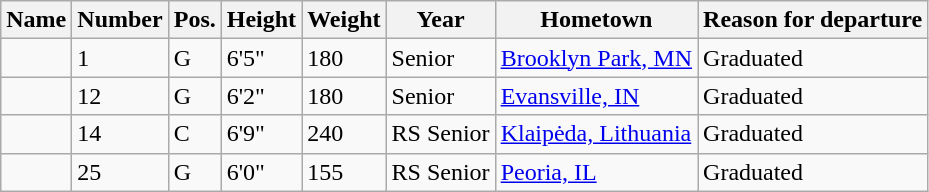<table class="wikitable sortable" border="1">
<tr>
<th>Name</th>
<th>Number</th>
<th>Pos.</th>
<th>Height</th>
<th>Weight</th>
<th>Year</th>
<th>Hometown</th>
<th class="unsortable">Reason for departure</th>
</tr>
<tr>
<td></td>
<td>1</td>
<td>G</td>
<td>6'5"</td>
<td>180</td>
<td>Senior</td>
<td><a href='#'>Brooklyn Park, MN</a></td>
<td>Graduated</td>
</tr>
<tr>
<td></td>
<td>12</td>
<td>G</td>
<td>6'2"</td>
<td>180</td>
<td>Senior</td>
<td><a href='#'>Evansville, IN</a></td>
<td>Graduated</td>
</tr>
<tr>
<td></td>
<td>14</td>
<td>C</td>
<td>6'9"</td>
<td>240</td>
<td>RS Senior</td>
<td><a href='#'>Klaipėda, Lithuania</a></td>
<td>Graduated</td>
</tr>
<tr>
<td></td>
<td>25</td>
<td>G</td>
<td>6'0"</td>
<td>155</td>
<td>RS Senior</td>
<td><a href='#'>Peoria, IL</a></td>
<td>Graduated</td>
</tr>
</table>
